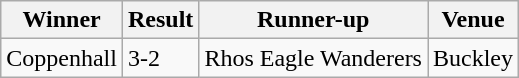<table class="wikitable">
<tr>
<th>Winner</th>
<th>Result</th>
<th>Runner-up</th>
<th>Venue</th>
</tr>
<tr>
<td> Coppenhall</td>
<td>3-2</td>
<td>Rhos Eagle Wanderers</td>
<td>Buckley</td>
</tr>
</table>
